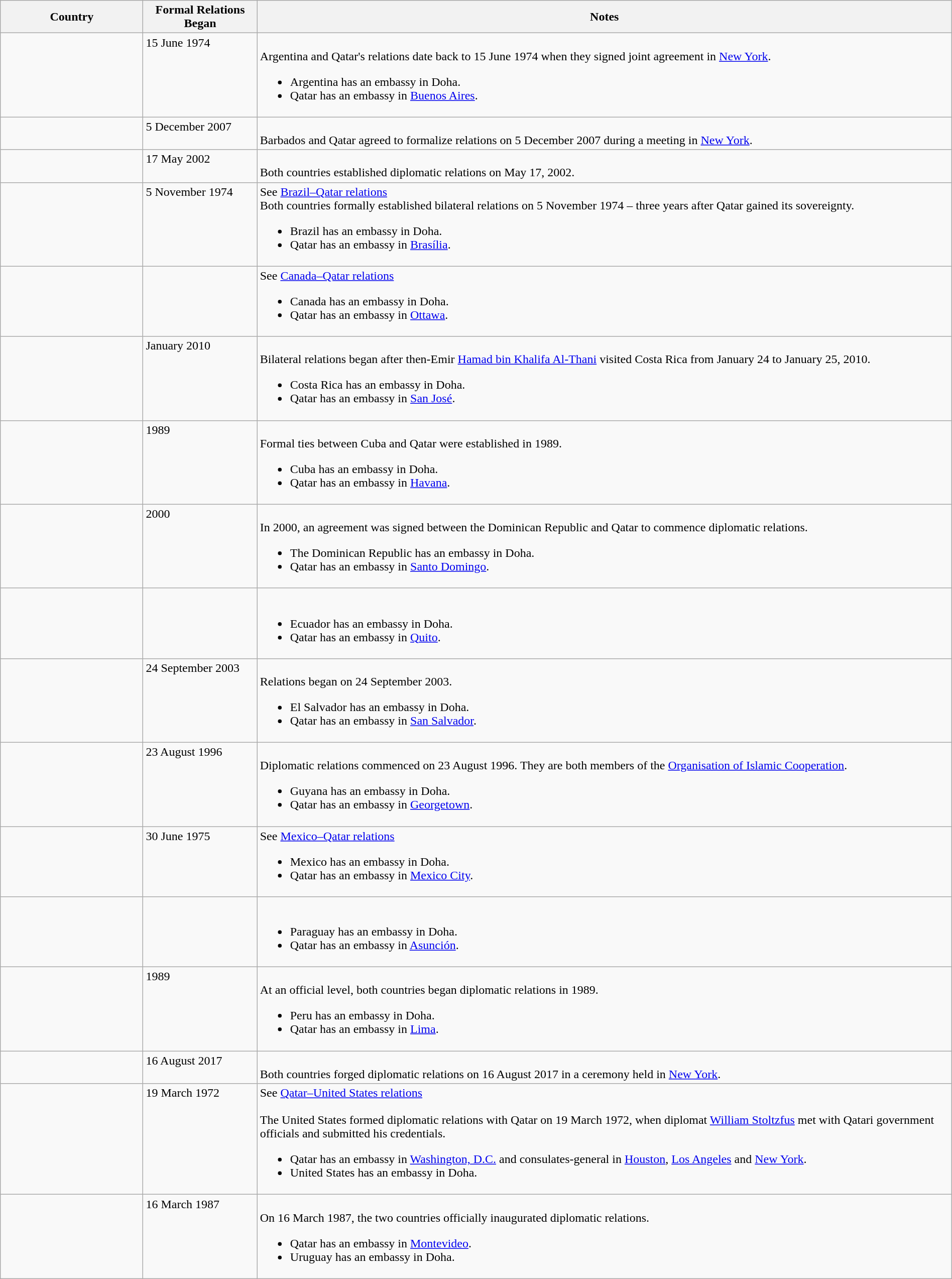<table class="wikitable sortable" style="width:100%; margin:auto;">
<tr>
<th style="width:15%;">Country</th>
<th style="width:12%;">Formal Relations Began</th>
<th>Notes</th>
</tr>
<tr valign="top">
<td></td>
<td>15 June 1974</td>
<td><br>Argentina and Qatar's relations date back to 15 June 1974 when they signed joint agreement in <a href='#'>New York</a>.<ul><li>Argentina has an embassy in Doha.</li><li>Qatar has an embassy in <a href='#'>Buenos Aires</a>.</li></ul></td>
</tr>
<tr valign="top">
<td></td>
<td>5 December 2007</td>
<td><br>Barbados and Qatar agreed to formalize relations on 5 December 2007 during a meeting in <a href='#'>New York</a>.</td>
</tr>
<tr valign="top">
<td></td>
<td>17 May 2002</td>
<td><br>Both countries established diplomatic relations on May 17, 2002.</td>
</tr>
<tr valign="top">
<td></td>
<td>5 November 1974</td>
<td>See <a href='#'>Brazil–Qatar relations</a><br>Both countries formally established bilateral relations on 5 November 1974 – three years after Qatar gained its sovereignty.<ul><li>Brazil has an embassy in Doha.</li><li>Qatar has an embassy in <a href='#'>Brasília</a>.</li></ul></td>
</tr>
<tr valign="top">
<td></td>
<td></td>
<td>See <a href='#'>Canada–Qatar relations</a><br><ul><li>Canada has an embassy in Doha.</li><li>Qatar has an embassy in <a href='#'>Ottawa</a>.</li></ul></td>
</tr>
<tr valign="top">
<td></td>
<td>January 2010</td>
<td><br>Bilateral relations began after then-Emir <a href='#'>Hamad bin Khalifa Al-Thani</a> visited Costa Rica from January 24 to January 25, 2010.<ul><li>Costa Rica has an embassy in Doha.</li><li>Qatar has an embassy in <a href='#'>San José</a>.</li></ul></td>
</tr>
<tr valign="top">
<td></td>
<td>1989</td>
<td><br>Formal ties between Cuba and Qatar were established in 1989.<ul><li>Cuba has an embassy in Doha.</li><li>Qatar has an embassy in <a href='#'>Havana</a>.</li></ul></td>
</tr>
<tr valign="top">
<td></td>
<td>2000</td>
<td><br>In 2000, an agreement was signed between the Dominican Republic and Qatar to commence diplomatic relations.<ul><li>The Dominican Republic has an embassy in Doha.</li><li>Qatar has an embassy in <a href='#'>Santo Domingo</a>.</li></ul></td>
</tr>
<tr valign="top">
<td></td>
<td></td>
<td><br><ul><li>Ecuador has an embassy in Doha.</li><li>Qatar has an embassy in <a href='#'>Quito</a>.</li></ul></td>
</tr>
<tr valign="top">
<td></td>
<td>24 September 2003</td>
<td><br>Relations began on 24 September 2003.<ul><li>El Salvador has an embassy in Doha.</li><li>Qatar has an embassy in <a href='#'>San Salvador</a>.</li></ul></td>
</tr>
<tr valign="top">
<td></td>
<td>23 August 1996</td>
<td><br>Diplomatic relations commenced on 23 August 1996. They are both members of the <a href='#'>Organisation of Islamic Cooperation</a>.<ul><li>Guyana has an embassy in Doha.</li><li>Qatar has an embassy in <a href='#'>Georgetown</a>.</li></ul></td>
</tr>
<tr valign="top">
<td></td>
<td>30 June 1975</td>
<td>See <a href='#'>Mexico–Qatar relations</a><br><ul><li>Mexico has an embassy in Doha.</li><li>Qatar has an embassy in <a href='#'>Mexico City</a>.</li></ul></td>
</tr>
<tr valign="top">
<td></td>
<td></td>
<td><br><ul><li>Paraguay has an embassy in Doha.</li><li>Qatar has an embassy in <a href='#'>Asunción</a>.</li></ul></td>
</tr>
<tr valign="top">
<td></td>
<td>1989</td>
<td><br>At an official level, both countries began diplomatic relations in 1989.<ul><li>Peru has an embassy in Doha.</li><li>Qatar has an embassy in <a href='#'>Lima</a>.</li></ul></td>
</tr>
<tr valign="top">
<td></td>
<td>16 August 2017</td>
<td><br>Both countries forged diplomatic relations on 16 August 2017 in a ceremony held in <a href='#'>New York</a>.</td>
</tr>
<tr valign="top">
<td></td>
<td>19 March 1972</td>
<td>See <a href='#'>Qatar–United States relations</a><br><br>The United States formed diplomatic relations with Qatar on 19 March 1972, when diplomat <a href='#'>William Stoltzfus</a> met with Qatari government officials and submitted his credentials.<ul><li>Qatar has an embassy in <a href='#'>Washington, D.C.</a> and consulates-general in <a href='#'>Houston</a>, <a href='#'>Los Angeles</a> and <a href='#'>New York</a>.</li><li>United States has an embassy in Doha.</li></ul></td>
</tr>
<tr valign="top">
<td></td>
<td>16 March 1987</td>
<td><br>On 16 March 1987, the two countries officially inaugurated diplomatic relations.<ul><li>Qatar has an embassy in <a href='#'>Montevideo</a>.</li><li>Uruguay has an embassy in Doha.</li></ul></td>
</tr>
</table>
